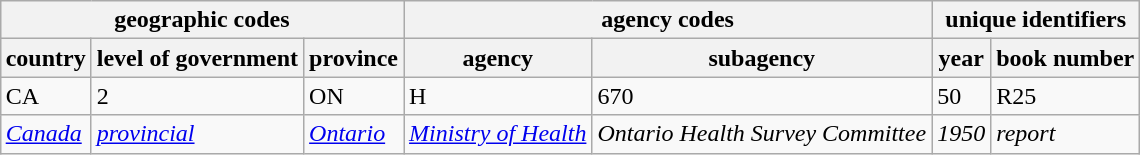<table class="wikitable" style="margin-left: auto; margin-right: auto; border: none;">
<tr>
<th colspan="3">geographic codes</th>
<th colspan="2">agency codes</th>
<th colspan="2">unique identifiers</th>
</tr>
<tr>
<th>country</th>
<th>level of government</th>
<th>province</th>
<th>agency</th>
<th>subagency</th>
<th>year</th>
<th>book number</th>
</tr>
<tr>
<td>CA</td>
<td>2</td>
<td>ON</td>
<td>H</td>
<td>670</td>
<td>50</td>
<td>R25</td>
</tr>
<tr>
<td><em><a href='#'>Canada</a></em></td>
<td><em><a href='#'>provincial</a></em></td>
<td><em><a href='#'>Ontario</a></em></td>
<td><em><a href='#'>Ministry of Health</a></em></td>
<td><em>Ontario Health Survey Committee</em></td>
<td><em>1950</em></td>
<td><em>report</em></td>
</tr>
</table>
